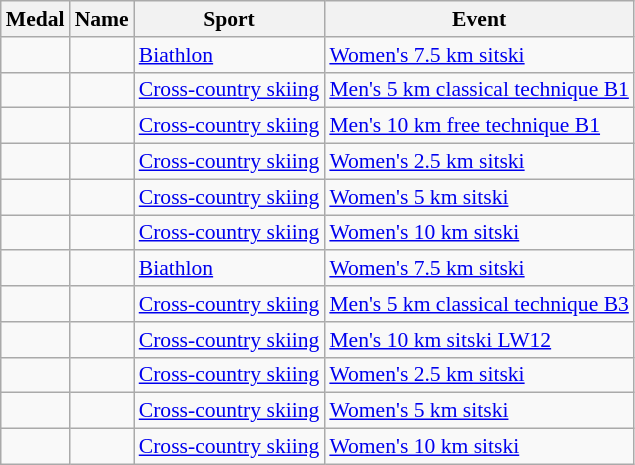<table class="wikitable sortable" style="font-size:90%">
<tr>
<th>Medal</th>
<th>Name</th>
<th>Sport</th>
<th>Event</th>
</tr>
<tr>
<td></td>
<td></td>
<td><a href='#'>Biathlon</a></td>
<td><a href='#'>Women's 7.5 km sitski</a></td>
</tr>
<tr>
<td></td>
<td></td>
<td><a href='#'>Cross-country skiing</a></td>
<td><a href='#'>Men's 5 km classical technique B1</a></td>
</tr>
<tr>
<td></td>
<td></td>
<td><a href='#'>Cross-country skiing</a></td>
<td><a href='#'>Men's 10 km free technique B1</a></td>
</tr>
<tr>
<td></td>
<td></td>
<td><a href='#'>Cross-country skiing</a></td>
<td><a href='#'>Women's 2.5 km sitski</a></td>
</tr>
<tr>
<td></td>
<td></td>
<td><a href='#'>Cross-country skiing</a></td>
<td><a href='#'>Women's 5 km sitski</a></td>
</tr>
<tr>
<td></td>
<td></td>
<td><a href='#'>Cross-country skiing</a></td>
<td><a href='#'>Women's 10 km sitski</a></td>
</tr>
<tr>
<td></td>
<td></td>
<td><a href='#'>Biathlon</a></td>
<td><a href='#'>Women's 7.5 km sitski</a></td>
</tr>
<tr>
<td></td>
<td></td>
<td><a href='#'>Cross-country skiing</a></td>
<td><a href='#'>Men's 5 km classical technique B3</a></td>
</tr>
<tr>
<td></td>
<td></td>
<td><a href='#'>Cross-country skiing</a></td>
<td><a href='#'>Men's 10 km sitski LW12</a></td>
</tr>
<tr>
<td></td>
<td></td>
<td><a href='#'>Cross-country skiing</a></td>
<td><a href='#'>Women's 2.5 km sitski</a></td>
</tr>
<tr>
<td></td>
<td></td>
<td><a href='#'>Cross-country skiing</a></td>
<td><a href='#'>Women's 5 km sitski</a></td>
</tr>
<tr>
<td></td>
<td></td>
<td><a href='#'>Cross-country skiing</a></td>
<td><a href='#'>Women's 10 km sitski</a></td>
</tr>
</table>
